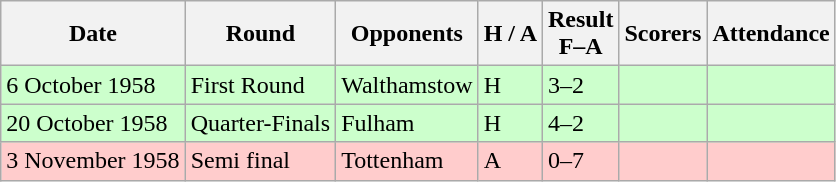<table class="wikitable">
<tr>
<th>Date</th>
<th>Round</th>
<th>Opponents</th>
<th>H / A</th>
<th>Result<br>F–A</th>
<th>Scorers</th>
<th>Attendance</th>
</tr>
<tr bgcolor="#ccffcc">
<td>6 October 1958</td>
<td>First Round</td>
<td>Walthamstow</td>
<td>H</td>
<td>3–2</td>
<td></td>
<td></td>
</tr>
<tr bgcolor="#ccffcc">
<td>20 October 1958</td>
<td>Quarter-Finals</td>
<td>Fulham</td>
<td>H</td>
<td>4–2</td>
<td></td>
<td></td>
</tr>
<tr bgcolor="#ffcccc">
<td>3 November 1958</td>
<td>Semi final</td>
<td>Tottenham</td>
<td>A</td>
<td>0–7</td>
<td></td>
<td></td>
</tr>
</table>
